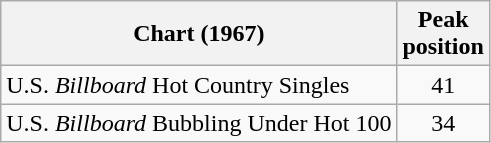<table class="wikitable sortable">
<tr>
<th align="left">Chart (1967)</th>
<th align="center">Peak<br>position</th>
</tr>
<tr>
<td align="left">U.S. <em>Billboard</em> Hot Country Singles</td>
<td align="center">41</td>
</tr>
<tr>
<td align="left">U.S. <em>Billboard</em> Bubbling Under Hot 100</td>
<td align="center">34</td>
</tr>
</table>
